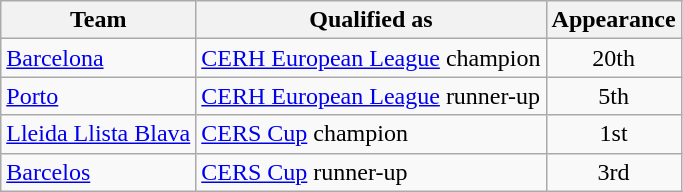<table class="wikitable">
<tr>
<th>Team</th>
<th>Qualified as</th>
<th>Appearance</th>
</tr>
<tr>
<td> <a href='#'>Barcelona</a></td>
<td><a href='#'>CERH European League</a> champion</td>
<td align=center>20th</td>
</tr>
<tr>
<td> <a href='#'>Porto</a></td>
<td><a href='#'>CERH European League</a> runner-up</td>
<td align=center>5th</td>
</tr>
<tr>
<td> <a href='#'>Lleida Llista Blava</a></td>
<td><a href='#'>CERS Cup</a> champion</td>
<td align=center>1st</td>
</tr>
<tr>
<td> <a href='#'>Barcelos</a></td>
<td><a href='#'>CERS Cup</a> runner-up</td>
<td align=center>3rd</td>
</tr>
</table>
